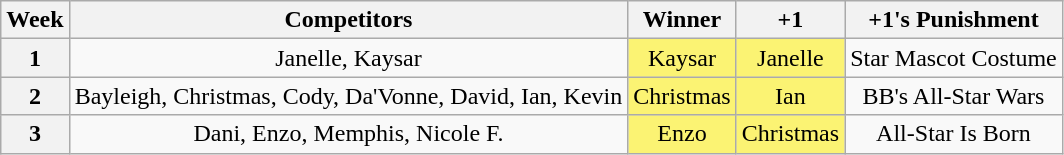<table class="wikitable" style="text-align:center">
<tr>
<th scope="col">Week</th>
<th scope="col">Competitors</th>
<th scope="col">Winner</th>
<th scope="col">+1</th>
<th scope="col">+1's Punishment</th>
</tr>
<tr>
<th scope="row">1</th>
<td>Janelle, Kaysar</td>
<td style="background:#FBF373">Kaysar</td>
<td style="background:#FBF373">Janelle</td>
<td>Star Mascot Costume</td>
</tr>
<tr>
<th scope="row">2</th>
<td>Bayleigh, Christmas, Cody, Da'Vonne, David, Ian, Kevin</td>
<td style="background:#FBF373">Christmas</td>
<td style="background:#FBF373">Ian</td>
<td>BB's All-Star Wars</td>
</tr>
<tr>
<th scope="row">3</th>
<td>Dani, Enzo, Memphis, Nicole F.</td>
<td style="background:#FBF373">Enzo</td>
<td style="background:#FBF373">Christmas</td>
<td>All-Star Is Born</td>
</tr>
</table>
